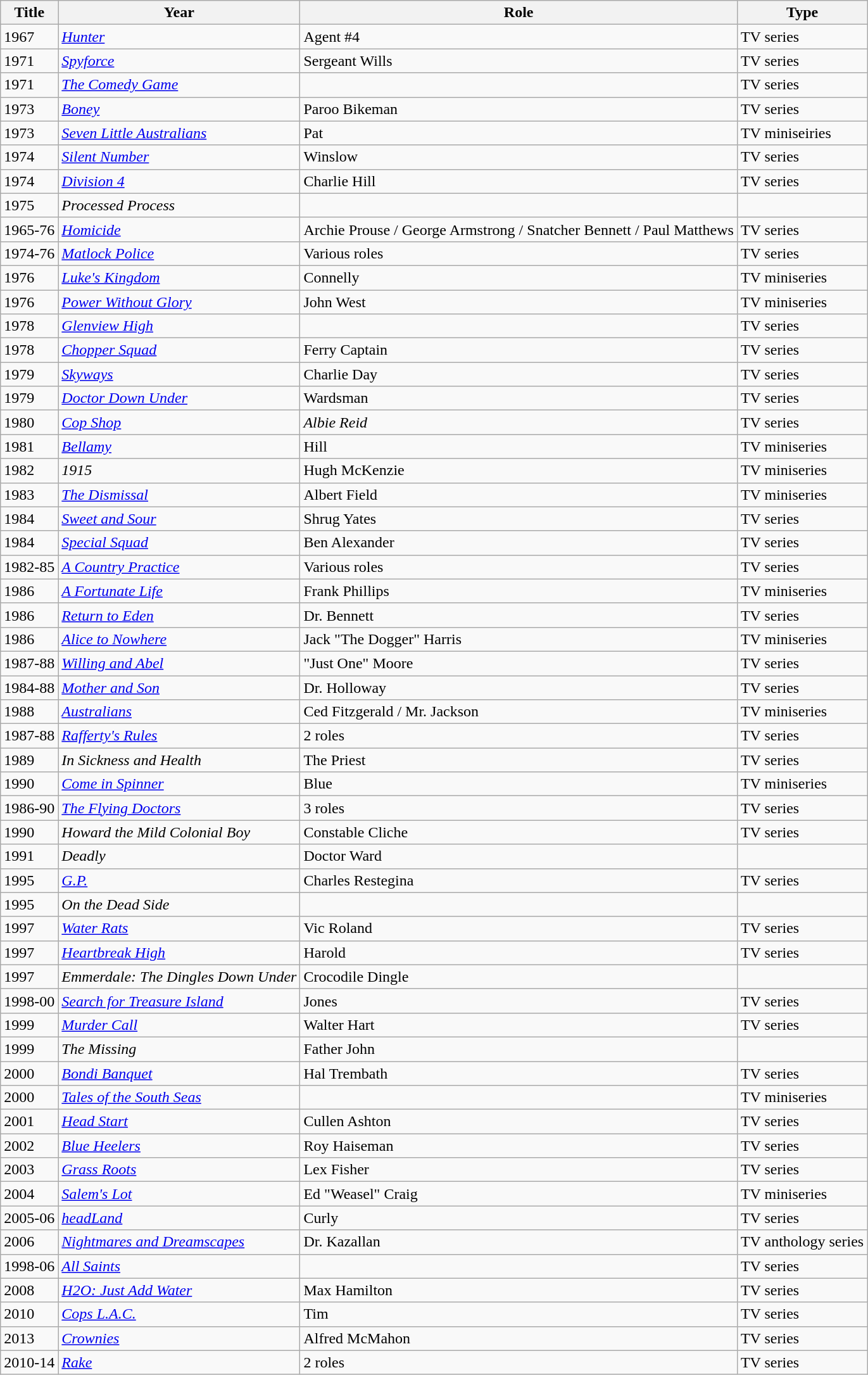<table class="wikitable">
<tr>
<th>Title</th>
<th>Year</th>
<th>Role</th>
<th>Type</th>
</tr>
<tr>
<td>1967</td>
<td><em><a href='#'>Hunter</a></em></td>
<td>Agent #4</td>
<td>TV series</td>
</tr>
<tr>
<td>1971</td>
<td><em><a href='#'>Spyforce</a></em></td>
<td>Sergeant Wills</td>
<td>TV series</td>
</tr>
<tr>
<td>1971</td>
<td><em><a href='#'>The Comedy Game</a></em></td>
<td></td>
<td>TV series</td>
</tr>
<tr>
<td>1973</td>
<td><em><a href='#'>Boney</a></em></td>
<td>Paroo Bikeman</td>
<td>TV series</td>
</tr>
<tr>
<td>1973</td>
<td><em><a href='#'>Seven Little Australians</a></em></td>
<td>Pat</td>
<td>TV miniseiries</td>
</tr>
<tr>
<td>1974</td>
<td><em><a href='#'>Silent Number</a></em></td>
<td>Winslow</td>
<td>TV series</td>
</tr>
<tr>
<td>1974</td>
<td><em><a href='#'>Division 4</a></em></td>
<td>Charlie Hill</td>
<td>TV series</td>
</tr>
<tr>
<td>1975</td>
<td><em>Processed Process</em></td>
<td></td>
<td></td>
</tr>
<tr>
<td>1965-76</td>
<td><em><a href='#'>Homicide</a></em></td>
<td>Archie Prouse / George Armstrong / Snatcher Bennett / Paul Matthews</td>
<td>TV series</td>
</tr>
<tr>
<td>1974-76</td>
<td><em><a href='#'>Matlock Police</a></em></td>
<td>Various roles</td>
<td>TV series</td>
</tr>
<tr>
<td>1976</td>
<td><em><a href='#'>Luke's Kingdom</a></em></td>
<td>Connelly</td>
<td>TV miniseries</td>
</tr>
<tr>
<td>1976</td>
<td><em><a href='#'>Power Without Glory</a></em></td>
<td>John West</td>
<td>TV miniseries</td>
</tr>
<tr>
<td>1978</td>
<td><em><a href='#'>Glenview High</a></em></td>
<td></td>
<td>TV series</td>
</tr>
<tr>
<td>1978</td>
<td><em><a href='#'>Chopper Squad</a></em></td>
<td>Ferry Captain</td>
<td>TV series</td>
</tr>
<tr>
<td>1979</td>
<td><em><a href='#'>Skyways</a></em></td>
<td>Charlie Day</td>
<td>TV series</td>
</tr>
<tr>
<td>1979</td>
<td><em><a href='#'>Doctor Down Under</a></em></td>
<td>Wardsman</td>
<td>TV series</td>
</tr>
<tr>
<td>1980</td>
<td><em><a href='#'>Cop Shop</a></em></td>
<td><em>Albie Reid</em></td>
<td>TV series</td>
</tr>
<tr>
<td>1981</td>
<td><em><a href='#'>Bellamy</a></em></td>
<td>Hill</td>
<td>TV miniseries</td>
</tr>
<tr>
<td>1982</td>
<td><em>1915</em></td>
<td>Hugh McKenzie</td>
<td>TV miniseries</td>
</tr>
<tr>
<td>1983</td>
<td><em><a href='#'>The Dismissal</a></em></td>
<td>Albert Field</td>
<td>TV miniseries</td>
</tr>
<tr>
<td>1984</td>
<td><em><a href='#'>Sweet and Sour</a></em></td>
<td>Shrug Yates</td>
<td>TV series</td>
</tr>
<tr>
<td>1984</td>
<td><em><a href='#'>Special Squad</a></em></td>
<td>Ben Alexander</td>
<td>TV series</td>
</tr>
<tr>
<td>1982-85</td>
<td><em><a href='#'>A Country Practice</a></em></td>
<td>Various roles</td>
<td>TV series</td>
</tr>
<tr>
<td>1986</td>
<td><em><a href='#'>A Fortunate Life</a></em></td>
<td>Frank Phillips</td>
<td>TV miniseries</td>
</tr>
<tr>
<td>1986</td>
<td><em><a href='#'>Return to Eden</a></em></td>
<td>Dr. Bennett</td>
<td>TV series</td>
</tr>
<tr>
<td>1986</td>
<td><em><a href='#'>Alice to Nowhere</a></em></td>
<td>Jack "The Dogger" Harris</td>
<td>TV miniseries</td>
</tr>
<tr>
<td>1987-88</td>
<td><em><a href='#'>Willing and Abel</a></em></td>
<td>"Just One" Moore</td>
<td>TV series</td>
</tr>
<tr>
<td>1984-88</td>
<td><em><a href='#'>Mother and Son</a></em></td>
<td>Dr. Holloway</td>
<td>TV series</td>
</tr>
<tr>
<td>1988</td>
<td><em><a href='#'>Australians</a></em></td>
<td>Ced Fitzgerald / Mr. Jackson</td>
<td>TV miniseries</td>
</tr>
<tr>
<td>1987-88</td>
<td><em><a href='#'>Rafferty's Rules</a></em></td>
<td>2 roles</td>
<td>TV series</td>
</tr>
<tr>
<td>1989</td>
<td><em>In Sickness and Health</em></td>
<td>The Priest</td>
<td>TV series</td>
</tr>
<tr>
<td>1990</td>
<td><em><a href='#'>Come in Spinner</a></em></td>
<td>Blue</td>
<td>TV miniseries</td>
</tr>
<tr>
<td>1986-90</td>
<td><em><a href='#'>The Flying Doctors</a></em></td>
<td>3 roles</td>
<td>TV series</td>
</tr>
<tr>
<td>1990</td>
<td><em>Howard the Mild Colonial Boy</em></td>
<td>Constable Cliche</td>
<td>TV series</td>
</tr>
<tr>
<td>1991</td>
<td><em>Deadly</em></td>
<td>Doctor Ward</td>
<td></td>
</tr>
<tr>
<td>1995</td>
<td><em><a href='#'>G.P.</a></em></td>
<td>Charles Restegina</td>
<td>TV series</td>
</tr>
<tr>
<td>1995</td>
<td><em>On the Dead Side</em></td>
<td></td>
<td></td>
</tr>
<tr>
<td>1997</td>
<td><em><a href='#'>Water Rats</a></em></td>
<td>Vic Roland</td>
<td>TV series</td>
</tr>
<tr>
<td>1997</td>
<td><em><a href='#'>Heartbreak High</a></em></td>
<td>Harold</td>
<td>TV series</td>
</tr>
<tr>
<td>1997</td>
<td><em>Emmerdale: The Dingles Down Under</em></td>
<td>Crocodile Dingle</td>
<td></td>
</tr>
<tr>
<td>1998-00</td>
<td><em><a href='#'>Search for Treasure Island</a></em></td>
<td>Jones</td>
<td>TV series</td>
</tr>
<tr>
<td>1999</td>
<td><em><a href='#'>Murder Call</a></em></td>
<td>Walter Hart</td>
<td>TV series</td>
</tr>
<tr>
<td>1999</td>
<td><em>The Missing</em></td>
<td>Father John</td>
<td></td>
</tr>
<tr>
<td>2000</td>
<td><em><a href='#'>Bondi Banquet</a></em></td>
<td>Hal Trembath</td>
<td>TV series</td>
</tr>
<tr>
<td>2000</td>
<td><em><a href='#'>Tales of the South Seas</a></em></td>
<td></td>
<td>TV miniseries</td>
</tr>
<tr>
<td>2001</td>
<td><em><a href='#'>Head Start</a></em></td>
<td>Cullen Ashton</td>
<td>TV series</td>
</tr>
<tr>
<td>2002</td>
<td><em><a href='#'>Blue Heelers</a></em></td>
<td>Roy Haiseman</td>
<td>TV series</td>
</tr>
<tr>
<td>2003</td>
<td><em><a href='#'>Grass Roots</a></em></td>
<td>Lex Fisher</td>
<td>TV series</td>
</tr>
<tr>
<td>2004</td>
<td><em><a href='#'>Salem's Lot</a></em></td>
<td>Ed "Weasel" Craig</td>
<td>TV miniseries</td>
</tr>
<tr>
<td>2005-06</td>
<td><em><a href='#'>headLand</a></em></td>
<td>Curly</td>
<td>TV series</td>
</tr>
<tr>
<td>2006</td>
<td><em><a href='#'>Nightmares and Dreamscapes</a></em></td>
<td>Dr. Kazallan</td>
<td>TV anthology series</td>
</tr>
<tr>
<td>1998-06</td>
<td><em><a href='#'>All Saints</a></em></td>
<td></td>
<td>TV series</td>
</tr>
<tr>
<td>2008</td>
<td><em><a href='#'>H2O: Just Add Water</a></em></td>
<td>Max Hamilton</td>
<td>TV series</td>
</tr>
<tr>
<td>2010</td>
<td><em><a href='#'>Cops L.A.C.</a></em></td>
<td>Tim</td>
<td>TV series</td>
</tr>
<tr>
<td>2013</td>
<td><em><a href='#'>Crownies</a></em></td>
<td>Alfred McMahon</td>
<td>TV series</td>
</tr>
<tr>
<td>2010-14</td>
<td><em><a href='#'>Rake</a></em></td>
<td>2 roles</td>
<td>TV series</td>
</tr>
</table>
